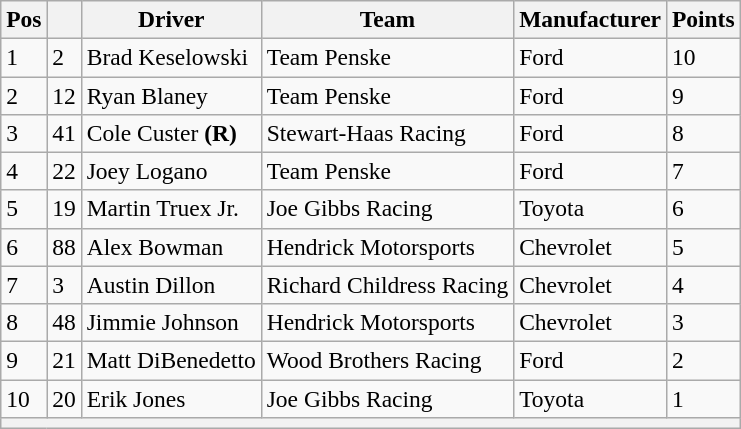<table class="wikitable" style="font-size:98%">
<tr>
<th>Pos</th>
<th></th>
<th>Driver</th>
<th>Team</th>
<th>Manufacturer</th>
<th>Points</th>
</tr>
<tr>
<td>1</td>
<td>2</td>
<td>Brad Keselowski</td>
<td>Team Penske</td>
<td>Ford</td>
<td>10</td>
</tr>
<tr>
<td>2</td>
<td>12</td>
<td>Ryan Blaney</td>
<td>Team Penske</td>
<td>Ford</td>
<td>9</td>
</tr>
<tr>
<td>3</td>
<td>41</td>
<td>Cole Custer <strong>(R)</strong></td>
<td>Stewart-Haas Racing</td>
<td>Ford</td>
<td>8</td>
</tr>
<tr>
<td>4</td>
<td>22</td>
<td>Joey Logano</td>
<td>Team Penske</td>
<td>Ford</td>
<td>7</td>
</tr>
<tr>
<td>5</td>
<td>19</td>
<td>Martin Truex Jr.</td>
<td>Joe Gibbs Racing</td>
<td>Toyota</td>
<td>6</td>
</tr>
<tr>
<td>6</td>
<td>88</td>
<td>Alex Bowman</td>
<td>Hendrick Motorsports</td>
<td>Chevrolet</td>
<td>5</td>
</tr>
<tr>
<td>7</td>
<td>3</td>
<td>Austin Dillon</td>
<td>Richard Childress Racing</td>
<td>Chevrolet</td>
<td>4</td>
</tr>
<tr>
<td>8</td>
<td>48</td>
<td>Jimmie Johnson</td>
<td>Hendrick Motorsports</td>
<td>Chevrolet</td>
<td>3</td>
</tr>
<tr>
<td>9</td>
<td>21</td>
<td>Matt DiBenedetto</td>
<td>Wood Brothers Racing</td>
<td>Ford</td>
<td>2</td>
</tr>
<tr>
<td>10</td>
<td>20</td>
<td>Erik Jones</td>
<td>Joe Gibbs Racing</td>
<td>Toyota</td>
<td>1</td>
</tr>
<tr>
<th colspan="6"></th>
</tr>
</table>
